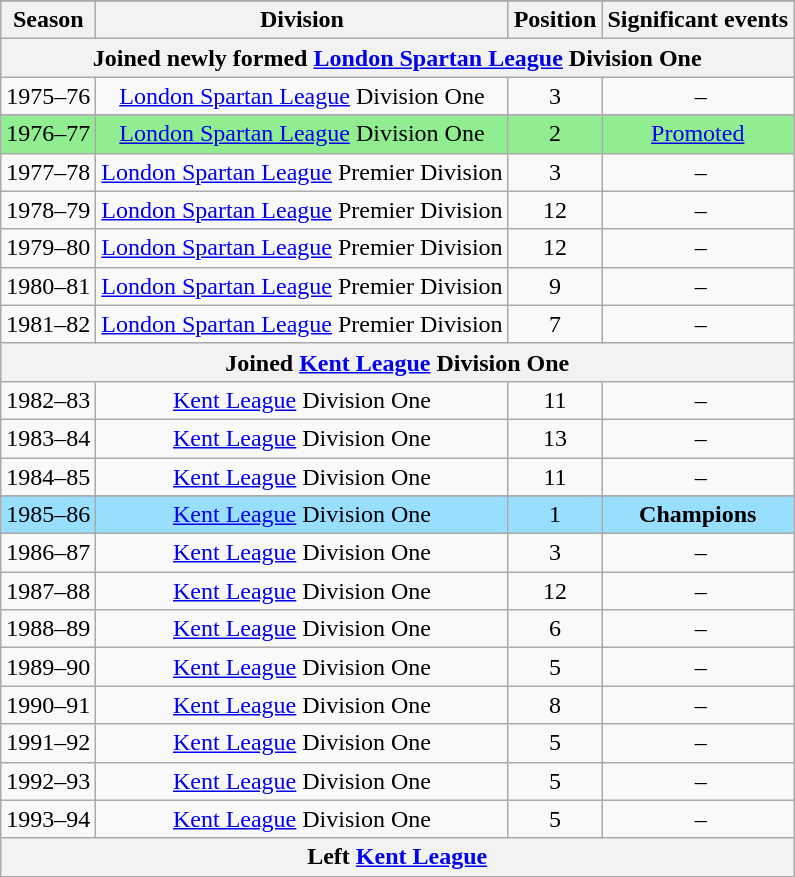<table class="wikitable" style="text-align: center">
<tr>
</tr>
<tr>
<th>Season</th>
<th>Division</th>
<th>Position</th>
<th>Significant events</th>
</tr>
<tr>
<th colspan=4>Joined newly formed <a href='#'>London Spartan League</a> Division One</th>
</tr>
<tr>
<td>1975–76</td>
<td><a href='#'>London Spartan League</a> Division One</td>
<td>3</td>
<td> –</td>
</tr>
<tr>
</tr>
<tr style="background: #90EE90;">
<td>1976–77</td>
<td><a href='#'>London Spartan League</a> Division One</td>
<td>2</td>
<td><a href='#'>Promoted</a></td>
</tr>
<tr>
<td>1977–78</td>
<td><a href='#'>London Spartan League</a> Premier Division</td>
<td>3</td>
<td> –</td>
</tr>
<tr>
<td>1978–79</td>
<td><a href='#'>London Spartan League</a> Premier Division</td>
<td>12</td>
<td> –</td>
</tr>
<tr>
<td>1979–80</td>
<td><a href='#'>London Spartan League</a> Premier Division</td>
<td>12</td>
<td> –</td>
</tr>
<tr>
<td>1980–81</td>
<td><a href='#'>London Spartan League</a> Premier Division</td>
<td>9</td>
<td> –</td>
</tr>
<tr>
<td>1981–82</td>
<td><a href='#'>London Spartan League</a> Premier Division</td>
<td>7</td>
<td> –</td>
</tr>
<tr>
<th colspan=4>Joined <a href='#'>Kent League</a> Division One</th>
</tr>
<tr>
<td>1982–83</td>
<td><a href='#'>Kent League</a> Division One</td>
<td>11</td>
<td> –</td>
</tr>
<tr>
<td>1983–84</td>
<td><a href='#'>Kent League</a> Division One</td>
<td>13</td>
<td> –</td>
</tr>
<tr>
<td>1984–85</td>
<td><a href='#'>Kent League</a> Division One</td>
<td>11</td>
<td> –</td>
</tr>
<tr>
</tr>
<tr style="background: #97DEFF;">
<td>1985–86</td>
<td><a href='#'>Kent League</a> Division One</td>
<td>1</td>
<td><strong>Champions</strong></td>
</tr>
<tr>
<td>1986–87</td>
<td><a href='#'>Kent League</a> Division One</td>
<td>3</td>
<td> –</td>
</tr>
<tr>
<td>1987–88</td>
<td><a href='#'>Kent League</a> Division One</td>
<td>12</td>
<td> –</td>
</tr>
<tr>
<td>1988–89</td>
<td><a href='#'>Kent League</a> Division One</td>
<td>6</td>
<td> –</td>
</tr>
<tr>
<td>1989–90</td>
<td><a href='#'>Kent League</a> Division One</td>
<td>5</td>
<td> –</td>
</tr>
<tr>
<td>1990–91</td>
<td><a href='#'>Kent League</a> Division One</td>
<td>8</td>
<td> –</td>
</tr>
<tr>
<td>1991–92</td>
<td><a href='#'>Kent League</a> Division One</td>
<td>5</td>
<td> –</td>
</tr>
<tr>
<td>1992–93</td>
<td><a href='#'>Kent League</a> Division One</td>
<td>5</td>
<td> –</td>
</tr>
<tr>
<td>1993–94</td>
<td><a href='#'>Kent League</a> Division One</td>
<td>5</td>
<td> –</td>
</tr>
<tr>
<th colspan=4>Left <a href='#'>Kent League</a></th>
</tr>
<tr>
</tr>
</table>
